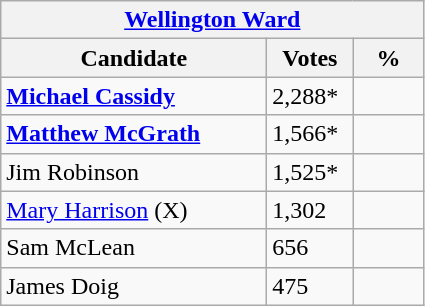<table class="wikitable">
<tr>
<th colspan="3"><a href='#'>Wellington Ward</a></th>
</tr>
<tr>
<th style="width: 170px">Candidate</th>
<th style="width: 50px">Votes</th>
<th style="width: 40px">%</th>
</tr>
<tr>
<td><strong><a href='#'>Michael Cassidy</a></strong></td>
<td>2,288*</td>
<td></td>
</tr>
<tr>
<td><strong><a href='#'>Matthew McGrath</a></strong></td>
<td>1,566*</td>
<td></td>
</tr>
<tr>
<td>Jim Robinson</td>
<td>1,525*</td>
<td></td>
</tr>
<tr>
<td><a href='#'>Mary Harrison</a> (X)</td>
<td>1,302</td>
<td></td>
</tr>
<tr>
<td>Sam McLean</td>
<td>656</td>
<td></td>
</tr>
<tr>
<td>James Doig</td>
<td>475</td>
<td></td>
</tr>
</table>
